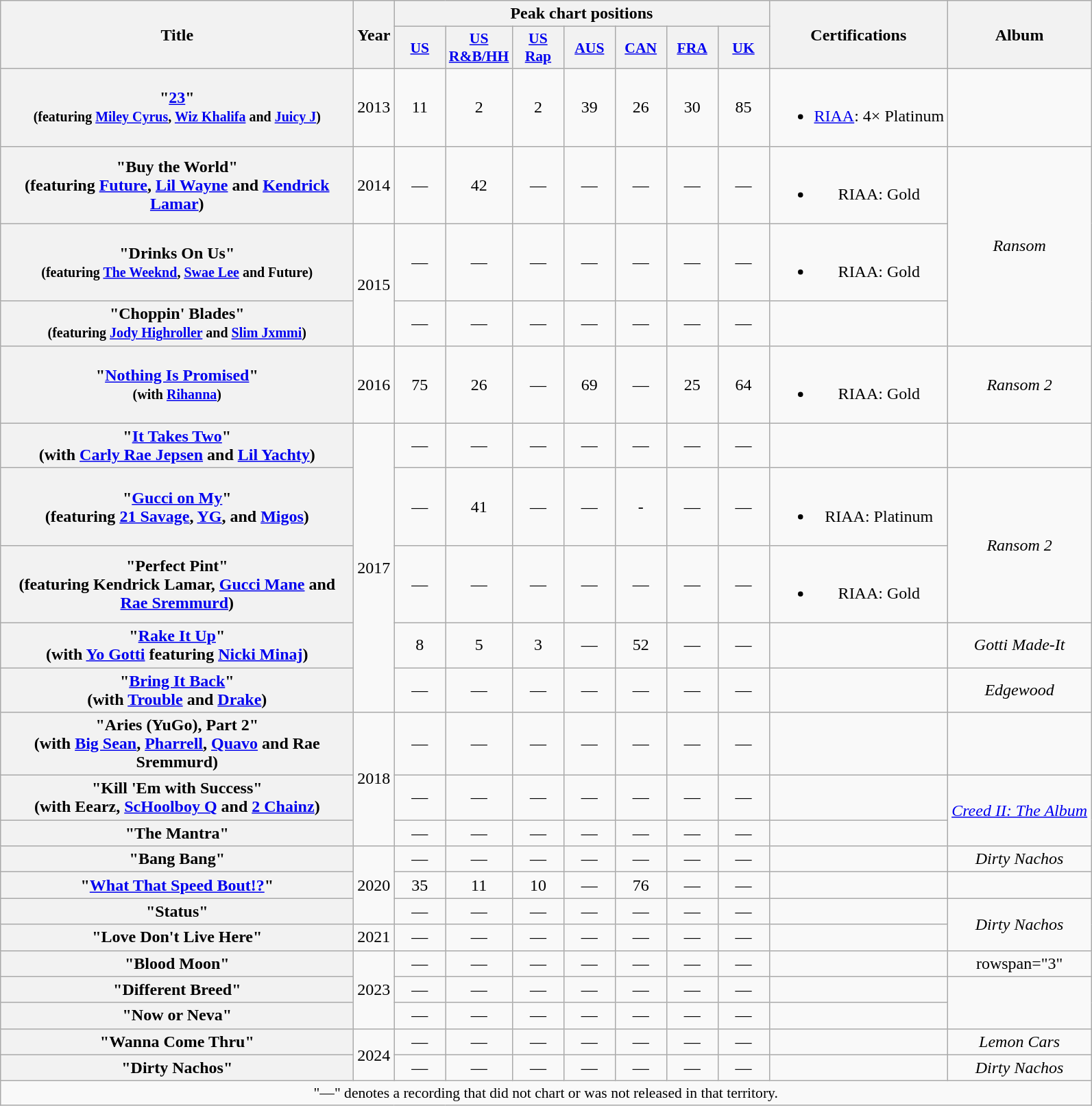<table class="wikitable plainrowheaders" style="text-align:center;">
<tr>
<th scope="col" rowspan="2" style="width:21em;">Title</th>
<th scope="col" rowspan="2">Year</th>
<th scope="col" colspan="7">Peak chart positions</th>
<th scope="col" rowspan="2">Certifications</th>
<th scope="col" rowspan="2">Album</th>
</tr>
<tr>
<th scope="col" style="width:3em;font-size:90%;"><a href='#'>US</a><br></th>
<th scope="col" style="width:3em;font-size:90%;"><a href='#'>US<br>R&B/HH</a><br></th>
<th scope="col" style="width:3em;font-size:90%;"><a href='#'>US Rap</a><br></th>
<th scope="col" style="width:3em;font-size:90%;"><a href='#'>AUS</a><br></th>
<th scope="col" style="width:3em;font-size:90%;"><a href='#'>CAN</a><br></th>
<th scope="col" style="width:3em;font-size:90%;"><a href='#'>FRA</a><br></th>
<th scope="col" style="width:3em;font-size:90%;"><a href='#'>UK</a><br></th>
</tr>
<tr>
<th scope="row">"<a href='#'>23</a>"<br><small>(featuring <a href='#'>Miley Cyrus</a>, <a href='#'>Wiz Khalifa</a> and <a href='#'>Juicy J</a>)</small></th>
<td>2013</td>
<td>11</td>
<td>2</td>
<td>2</td>
<td>39</td>
<td>26</td>
<td>30</td>
<td>85</td>
<td><br><ul><li><a href='#'>RIAA</a>: 4× Platinum</li></ul></td>
<td></td>
</tr>
<tr>
<th scope="row">"Buy the World"<br><span>(featuring <a href='#'>Future</a>, <a href='#'>Lil Wayne</a> and <a href='#'>Kendrick Lamar</a>)</span></th>
<td>2014</td>
<td>—</td>
<td>42</td>
<td>—</td>
<td>—</td>
<td>—</td>
<td>—</td>
<td>—</td>
<td><br><ul><li>RIAA: Gold</li></ul></td>
<td rowspan="3"><em>Ransom</em></td>
</tr>
<tr>
<th scope="row">"Drinks On Us"<br><small>(featuring <a href='#'>The Weeknd</a>, <a href='#'>Swae Lee</a> and Future)</small></th>
<td rowspan="2">2015</td>
<td>—</td>
<td>—</td>
<td>—</td>
<td>—</td>
<td>—</td>
<td>—</td>
<td>—</td>
<td><br><ul><li>RIAA: Gold</li></ul></td>
</tr>
<tr>
<th scope="row">"Choppin' Blades"<br><small>(featuring <a href='#'>Jody Highroller</a> and <a href='#'>Slim Jxmmi</a>)</small></th>
<td>—</td>
<td>—</td>
<td>—</td>
<td>—</td>
<td>—</td>
<td>—</td>
<td>—</td>
<td></td>
</tr>
<tr>
<th scope="row">"<a href='#'>Nothing Is Promised</a>"<br><small>(with <a href='#'>Rihanna</a>)</small></th>
<td>2016</td>
<td>75</td>
<td>26</td>
<td>—</td>
<td>69</td>
<td>—</td>
<td>25</td>
<td>64</td>
<td><br><ul><li>RIAA: Gold</li></ul></td>
<td><em>Ransom 2</em></td>
</tr>
<tr>
<th scope="row">"<a href='#'>It Takes Two</a>"<br><span>(with <a href='#'>Carly Rae Jepsen</a> and <a href='#'>Lil Yachty</a>)</span></th>
<td rowspan="5">2017</td>
<td>—</td>
<td>—</td>
<td>—</td>
<td>—</td>
<td>—</td>
<td>—</td>
<td>—</td>
<td></td>
<td></td>
</tr>
<tr>
<th scope="row">"<a href='#'>Gucci on My</a>"<br><span>(featuring <a href='#'>21 Savage</a>, <a href='#'>YG</a>, and <a href='#'>Migos</a>)</span></th>
<td>—</td>
<td>41</td>
<td>—</td>
<td>—</td>
<td>-</td>
<td>—</td>
<td>—</td>
<td><br><ul><li>RIAA: Platinum</li></ul></td>
<td rowspan="2"><em>Ransom 2</em></td>
</tr>
<tr>
<th scope="row">"Perfect Pint"<br><span>(featuring Kendrick Lamar, <a href='#'>Gucci Mane</a> and <a href='#'>Rae Sremmurd</a>)</span></th>
<td>—</td>
<td>—</td>
<td>—</td>
<td>—</td>
<td>—</td>
<td>—</td>
<td>—</td>
<td><br><ul><li>RIAA: Gold</li></ul></td>
</tr>
<tr>
<th scope="row">"<a href='#'>Rake It Up</a>"<br><span>(with <a href='#'>Yo Gotti</a> featuring <a href='#'>Nicki Minaj</a>)</span></th>
<td>8</td>
<td>5</td>
<td>3</td>
<td>—</td>
<td>52</td>
<td>—</td>
<td>—</td>
<td></td>
<td><em>Gotti Made-It</em></td>
</tr>
<tr>
<th scope="row">"<a href='#'>Bring It Back</a>"<br><span>(with <a href='#'>Trouble</a> and <a href='#'>Drake</a>)</span></th>
<td>—</td>
<td>—</td>
<td>—</td>
<td>—</td>
<td>—</td>
<td>—</td>
<td>—</td>
<td></td>
<td><em>Edgewood</em></td>
</tr>
<tr>
<th scope="row">"Aries (YuGo), Part 2"<br><span>(with <a href='#'>Big Sean</a>, <a href='#'>Pharrell</a>, <a href='#'>Quavo</a> and Rae Sremmurd)</span></th>
<td rowspan="3">2018</td>
<td>—</td>
<td>—</td>
<td>—</td>
<td>—</td>
<td>—</td>
<td>—</td>
<td>—</td>
<td></td>
<td></td>
</tr>
<tr>
<th scope="row">"Kill 'Em with Success"<br><span>(with Eearz, <a href='#'>ScHoolboy Q</a> and <a href='#'>2 Chainz</a>)</span></th>
<td>—</td>
<td>—</td>
<td>—</td>
<td>—</td>
<td>—</td>
<td>—</td>
<td>—</td>
<td></td>
<td rowspan="2"><em><a href='#'>Creed II: The Album</a></em></td>
</tr>
<tr>
<th scope="row">"The Mantra"<br></th>
<td>—</td>
<td>—</td>
<td>—</td>
<td>—</td>
<td>—</td>
<td>—</td>
<td>—</td>
<td></td>
</tr>
<tr>
<th scope="row">"Bang Bang"<br></th>
<td rowspan="3">2020</td>
<td>—</td>
<td>—</td>
<td>—</td>
<td>—</td>
<td>—</td>
<td>—</td>
<td>—</td>
<td></td>
<td><em>Dirty Nachos</em></td>
</tr>
<tr>
<th scope="row">"<a href='#'>What That Speed Bout!?</a>"<br></th>
<td>35</td>
<td>11</td>
<td>10</td>
<td>—</td>
<td>76</td>
<td>—</td>
<td>—</td>
<td></td>
<td></td>
</tr>
<tr>
<th scope="row">"Status"<br></th>
<td>—</td>
<td>—</td>
<td>—</td>
<td>—</td>
<td>—</td>
<td>—</td>
<td>—</td>
<td></td>
<td rowspan="2"><em>Dirty Nachos</em></td>
</tr>
<tr>
<th scope="row">"Love Don't Live Here"<br></th>
<td>2021</td>
<td>—</td>
<td>—</td>
<td>—</td>
<td>—</td>
<td>—</td>
<td>—</td>
<td>—</td>
<td></td>
</tr>
<tr>
<th scope="row">"Blood Moon"<br></th>
<td rowspan="3">2023</td>
<td>—</td>
<td>—</td>
<td>—</td>
<td>—</td>
<td>—</td>
<td>—</td>
<td>—</td>
<td></td>
<td>rowspan="3" </td>
</tr>
<tr>
<th scope="row">"Different Breed"<br></th>
<td>—</td>
<td>—</td>
<td>—</td>
<td>—</td>
<td>—</td>
<td>—</td>
<td>—</td>
<td></td>
</tr>
<tr>
<th scope="row">"Now or Neva"<br></th>
<td>—</td>
<td>—</td>
<td>—</td>
<td>—</td>
<td>—</td>
<td>—</td>
<td>—</td>
<td></td>
</tr>
<tr>
<th scope="row">"Wanna Come Thru"<br></th>
<td rowspan="2">2024</td>
<td>—</td>
<td>—</td>
<td>—</td>
<td>—</td>
<td>—</td>
<td>—</td>
<td>—</td>
<td></td>
<td><em>Lemon Cars</em></td>
</tr>
<tr>
<th scope="row">"Dirty Nachos"<br></th>
<td>—</td>
<td>—</td>
<td>—</td>
<td>—</td>
<td>—</td>
<td>—</td>
<td>—</td>
<td></td>
<td><em>Dirty Nachos</em></td>
</tr>
<tr>
<td colspan="14" style="font-size:90%">"—" denotes a recording that did not chart or was not released in that territory.</td>
</tr>
</table>
